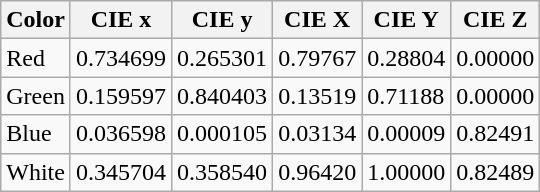<table class="wikitable">
<tr>
<th>Color</th>
<th>CIE x</th>
<th>CIE y</th>
<th>CIE X</th>
<th>CIE Y</th>
<th>CIE Z</th>
</tr>
<tr>
<td>Red</td>
<td>0.734699</td>
<td>0.265301</td>
<td>0.79767</td>
<td>0.28804</td>
<td>0.00000</td>
</tr>
<tr>
<td>Green</td>
<td>0.159597</td>
<td>0.840403</td>
<td>0.13519</td>
<td>0.71188</td>
<td>0.00000</td>
</tr>
<tr>
<td>Blue</td>
<td>0.036598</td>
<td>0.000105</td>
<td>0.03134</td>
<td>0.00009</td>
<td>0.82491</td>
</tr>
<tr>
<td>White</td>
<td>0.345704</td>
<td>0.358540</td>
<td>0.96420</td>
<td>1.00000</td>
<td>0.82489</td>
</tr>
</table>
